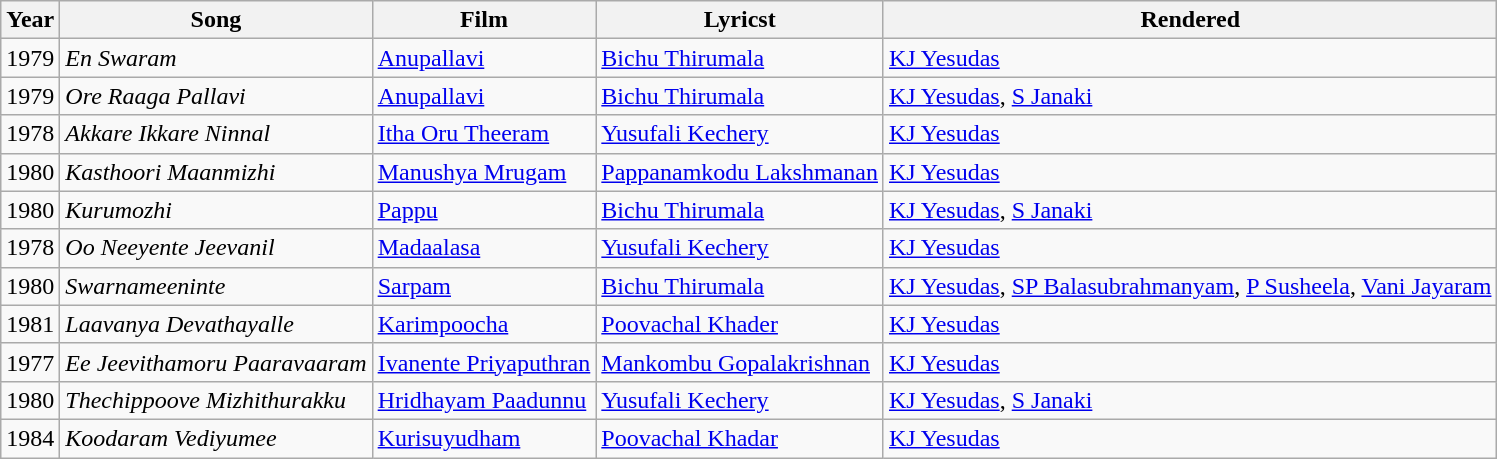<table class="wikitable">
<tr>
<th>Year</th>
<th>Song</th>
<th>Film</th>
<th>Lyricst</th>
<th>Rendered</th>
</tr>
<tr>
<td>1979</td>
<td><em>En Swaram</em></td>
<td><a href='#'>Anupallavi</a></td>
<td><a href='#'>Bichu Thirumala</a></td>
<td><a href='#'>KJ Yesudas</a></td>
</tr>
<tr>
<td>1979</td>
<td><em>Ore Raaga Pallavi</em></td>
<td><a href='#'>Anupallavi</a></td>
<td><a href='#'>Bichu Thirumala</a></td>
<td><a href='#'>KJ Yesudas</a>, <a href='#'>S Janaki</a></td>
</tr>
<tr>
<td>1978</td>
<td><em>Akkare Ikkare Ninnal</em></td>
<td><a href='#'>Itha Oru Theeram</a></td>
<td><a href='#'>Yusufali Kechery</a></td>
<td><a href='#'>KJ Yesudas</a></td>
</tr>
<tr>
<td>1980</td>
<td><em>Kasthoori Maanmizhi</em></td>
<td><a href='#'>Manushya Mrugam</a></td>
<td><a href='#'>Pappanamkodu Lakshmanan</a></td>
<td><a href='#'>KJ Yesudas</a></td>
</tr>
<tr>
<td>1980</td>
<td><em>Kurumozhi</em></td>
<td><a href='#'>Pappu</a></td>
<td><a href='#'>Bichu Thirumala</a></td>
<td><a href='#'>KJ Yesudas</a>, <a href='#'>S Janaki</a></td>
</tr>
<tr>
<td>1978</td>
<td><em>Oo Neeyente Jeevanil </em></td>
<td><a href='#'>Madaalasa</a></td>
<td><a href='#'>Yusufali Kechery</a></td>
<td><a href='#'>KJ Yesudas</a></td>
</tr>
<tr>
<td>1980</td>
<td><em>Swarnameeninte</em></td>
<td><a href='#'>Sarpam</a></td>
<td><a href='#'>Bichu Thirumala</a></td>
<td><a href='#'>KJ Yesudas</a>, <a href='#'>SP Balasubrahmanyam</a>, <a href='#'>P Susheela</a>, <a href='#'>Vani Jayaram</a></td>
</tr>
<tr>
<td>1981</td>
<td><em>Laavanya Devathayalle</em></td>
<td><a href='#'>Karimpoocha</a></td>
<td><a href='#'>Poovachal Khader</a></td>
<td><a href='#'>KJ Yesudas</a></td>
</tr>
<tr>
<td>1977</td>
<td><em>Ee Jeevithamoru Paaravaaram</em></td>
<td><a href='#'>Ivanente Priyaputhran</a></td>
<td><a href='#'>Mankombu Gopalakrishnan</a></td>
<td><a href='#'>KJ Yesudas</a></td>
</tr>
<tr>
<td>1980</td>
<td><em>Thechippoove Mizhithurakku</em></td>
<td><a href='#'>Hridhayam Paadunnu</a></td>
<td><a href='#'>Yusufali Kechery</a></td>
<td><a href='#'>KJ Yesudas</a>, <a href='#'>S Janaki</a></td>
</tr>
<tr>
<td>1984</td>
<td><em>Koodaram Vediyumee</em></td>
<td><a href='#'>Kurisuyudham</a></td>
<td><a href='#'>Poovachal Khadar</a></td>
<td><a href='#'>KJ Yesudas</a></td>
</tr>
</table>
